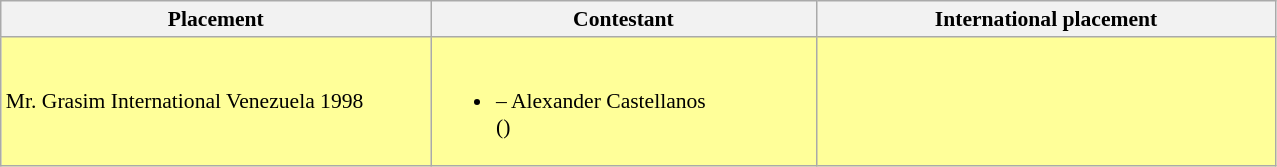<table class="wikitable sortable" style="font-size: 90%;">
<tr>
<th width="280">Placement</th>
<th width="250">Contestant</th>
<th width="300">International placement</th>
</tr>
<tr style="background:#FFFF99;">
<td>Mr. Grasim International Venezuela 1998</td>
<td><br><ul><li>  – Alexander Castellanos<br>()</li></ul></td>
<td></td>
</tr>
</table>
